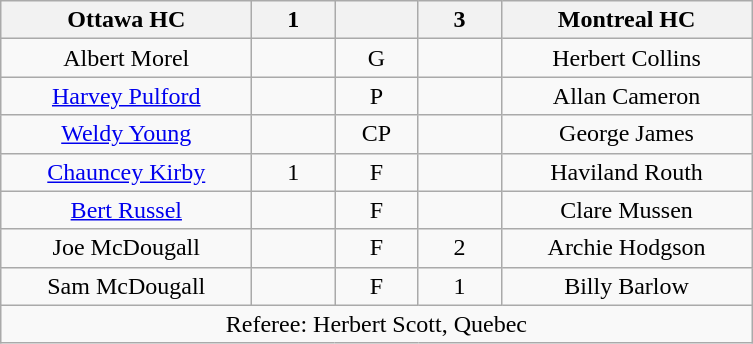<table class="wikitable" style="text-align:center;">
<tr>
<th style="width:10em">Ottawa HC</th>
<th style="width:3em">1</th>
<th style="width:3em"></th>
<th style="width:3em">3</th>
<th style="width:10em">Montreal HC</th>
</tr>
<tr>
<td>Albert Morel</td>
<td></td>
<td>G</td>
<td></td>
<td>Herbert Collins</td>
</tr>
<tr>
<td><a href='#'>Harvey Pulford</a></td>
<td></td>
<td>P</td>
<td></td>
<td>Allan Cameron</td>
</tr>
<tr>
<td><a href='#'>Weldy Young</a></td>
<td></td>
<td>CP</td>
<td></td>
<td>George James</td>
</tr>
<tr>
<td><a href='#'>Chauncey Kirby</a></td>
<td>1</td>
<td>F</td>
<td></td>
<td>Haviland Routh</td>
</tr>
<tr>
<td><a href='#'>Bert Russel</a></td>
<td></td>
<td>F</td>
<td></td>
<td>Clare Mussen</td>
</tr>
<tr>
<td>Joe McDougall</td>
<td></td>
<td>F</td>
<td>2</td>
<td>Archie Hodgson</td>
</tr>
<tr>
<td>Sam McDougall</td>
<td></td>
<td>F</td>
<td>1</td>
<td>Billy Barlow</td>
</tr>
<tr>
<td colspan="5">Referee: Herbert Scott, Quebec</td>
</tr>
</table>
